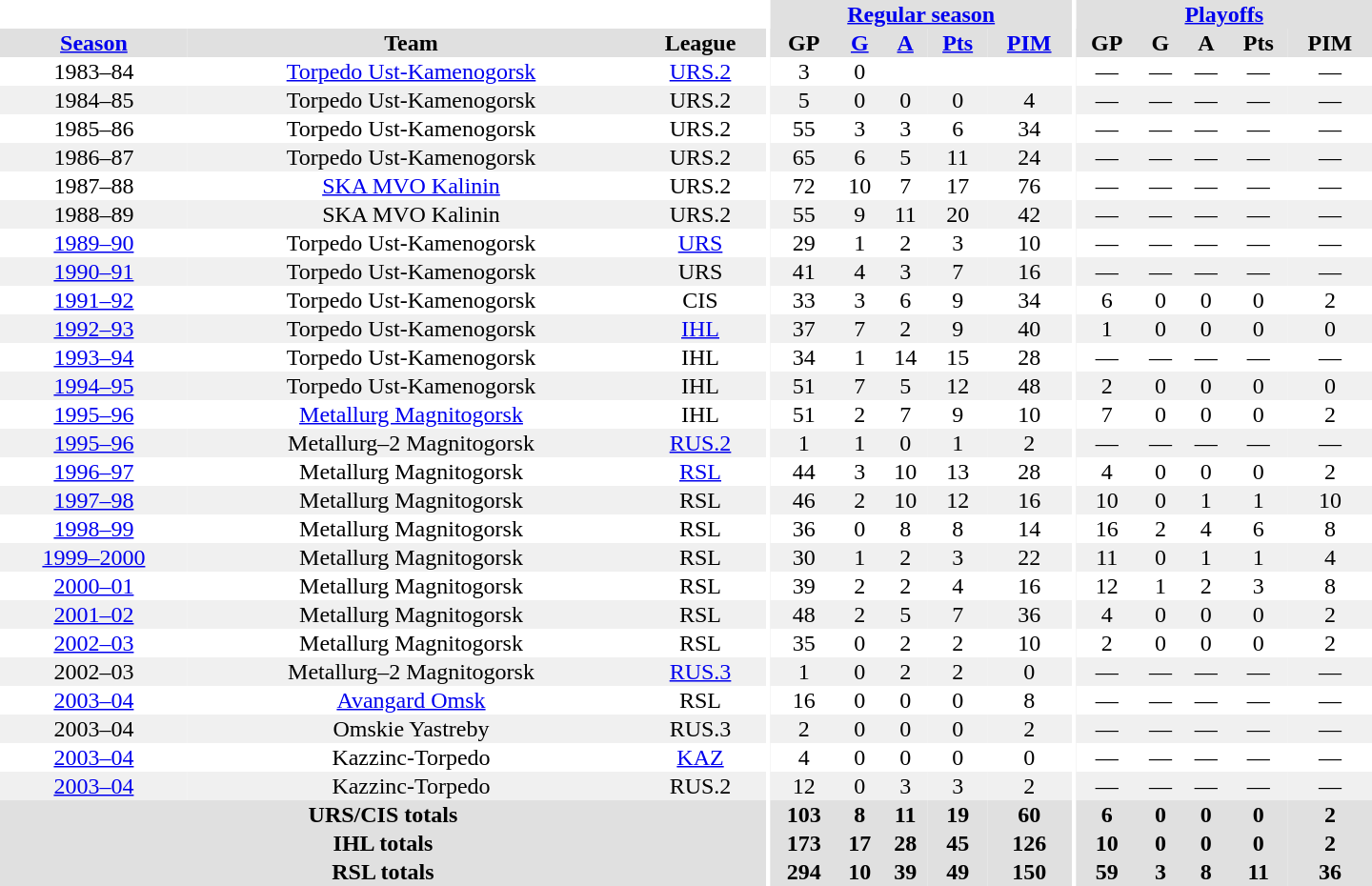<table border="0" cellpadding="1" cellspacing="0" style="text-align:center; width:60em">
<tr bgcolor="#e0e0e0">
<th colspan="3" bgcolor="#ffffff"></th>
<th rowspan="99" bgcolor="#ffffff"></th>
<th colspan="5"><a href='#'>Regular season</a></th>
<th rowspan="99" bgcolor="#ffffff"></th>
<th colspan="5"><a href='#'>Playoffs</a></th>
</tr>
<tr bgcolor="#e0e0e0">
<th><a href='#'>Season</a></th>
<th>Team</th>
<th>League</th>
<th>GP</th>
<th><a href='#'>G</a></th>
<th><a href='#'>A</a></th>
<th><a href='#'>Pts</a></th>
<th><a href='#'>PIM</a></th>
<th>GP</th>
<th>G</th>
<th>A</th>
<th>Pts</th>
<th>PIM</th>
</tr>
<tr>
<td>1983–84</td>
<td><a href='#'>Torpedo Ust-Kamenogorsk</a></td>
<td><a href='#'>URS.2</a></td>
<td>3</td>
<td>0</td>
<td></td>
<td></td>
<td></td>
<td>—</td>
<td>—</td>
<td>—</td>
<td>—</td>
<td>—</td>
</tr>
<tr bgcolor="#f0f0f0">
<td>1984–85</td>
<td>Torpedo Ust-Kamenogorsk</td>
<td>URS.2</td>
<td>5</td>
<td>0</td>
<td>0</td>
<td>0</td>
<td>4</td>
<td>—</td>
<td>—</td>
<td>—</td>
<td>—</td>
<td>—</td>
</tr>
<tr>
<td>1985–86</td>
<td>Torpedo Ust-Kamenogorsk</td>
<td>URS.2</td>
<td>55</td>
<td>3</td>
<td>3</td>
<td>6</td>
<td>34</td>
<td>—</td>
<td>—</td>
<td>—</td>
<td>—</td>
<td>—</td>
</tr>
<tr bgcolor="#f0f0f0">
<td>1986–87</td>
<td>Torpedo Ust-Kamenogorsk</td>
<td>URS.2</td>
<td>65</td>
<td>6</td>
<td>5</td>
<td>11</td>
<td>24</td>
<td>—</td>
<td>—</td>
<td>—</td>
<td>—</td>
<td>—</td>
</tr>
<tr>
<td>1987–88</td>
<td><a href='#'>SKA MVO Kalinin</a></td>
<td>URS.2</td>
<td>72</td>
<td>10</td>
<td>7</td>
<td>17</td>
<td>76</td>
<td>—</td>
<td>—</td>
<td>—</td>
<td>—</td>
<td>—</td>
</tr>
<tr bgcolor="#f0f0f0">
<td>1988–89</td>
<td>SKA MVO Kalinin</td>
<td>URS.2</td>
<td>55</td>
<td>9</td>
<td>11</td>
<td>20</td>
<td>42</td>
<td>—</td>
<td>—</td>
<td>—</td>
<td>—</td>
<td>—</td>
</tr>
<tr>
<td><a href='#'>1989–90</a></td>
<td>Torpedo Ust-Kamenogorsk</td>
<td><a href='#'>URS</a></td>
<td>29</td>
<td>1</td>
<td>2</td>
<td>3</td>
<td>10</td>
<td>—</td>
<td>—</td>
<td>—</td>
<td>—</td>
<td>—</td>
</tr>
<tr bgcolor="#f0f0f0">
<td><a href='#'>1990–91</a></td>
<td>Torpedo Ust-Kamenogorsk</td>
<td>URS</td>
<td>41</td>
<td>4</td>
<td>3</td>
<td>7</td>
<td>16</td>
<td>—</td>
<td>—</td>
<td>—</td>
<td>—</td>
<td>—</td>
</tr>
<tr>
<td><a href='#'>1991–92</a></td>
<td>Torpedo Ust-Kamenogorsk</td>
<td>CIS</td>
<td>33</td>
<td>3</td>
<td>6</td>
<td>9</td>
<td>34</td>
<td>6</td>
<td>0</td>
<td>0</td>
<td>0</td>
<td>2</td>
</tr>
<tr bgcolor="#f0f0f0">
<td><a href='#'>1992–93</a></td>
<td>Torpedo Ust-Kamenogorsk</td>
<td><a href='#'>IHL</a></td>
<td>37</td>
<td>7</td>
<td>2</td>
<td>9</td>
<td>40</td>
<td>1</td>
<td>0</td>
<td>0</td>
<td>0</td>
<td>0</td>
</tr>
<tr>
<td><a href='#'>1993–94</a></td>
<td>Torpedo Ust-Kamenogorsk</td>
<td>IHL</td>
<td>34</td>
<td>1</td>
<td>14</td>
<td>15</td>
<td>28</td>
<td>—</td>
<td>—</td>
<td>—</td>
<td>—</td>
<td>—</td>
</tr>
<tr bgcolor="#f0f0f0">
<td><a href='#'>1994–95</a></td>
<td>Torpedo Ust-Kamenogorsk</td>
<td>IHL</td>
<td>51</td>
<td>7</td>
<td>5</td>
<td>12</td>
<td>48</td>
<td>2</td>
<td>0</td>
<td>0</td>
<td>0</td>
<td>0</td>
</tr>
<tr>
<td><a href='#'>1995–96</a></td>
<td><a href='#'>Metallurg Magnitogorsk</a></td>
<td>IHL</td>
<td>51</td>
<td>2</td>
<td>7</td>
<td>9</td>
<td>10</td>
<td>7</td>
<td>0</td>
<td>0</td>
<td>0</td>
<td>2</td>
</tr>
<tr bgcolor="#f0f0f0">
<td><a href='#'>1995–96</a></td>
<td>Metallurg–2 Magnitogorsk</td>
<td><a href='#'>RUS.2</a></td>
<td>1</td>
<td>1</td>
<td>0</td>
<td>1</td>
<td>2</td>
<td>—</td>
<td>—</td>
<td>—</td>
<td>—</td>
<td>—</td>
</tr>
<tr>
<td><a href='#'>1996–97</a></td>
<td>Metallurg Magnitogorsk</td>
<td><a href='#'>RSL</a></td>
<td>44</td>
<td>3</td>
<td>10</td>
<td>13</td>
<td>28</td>
<td>4</td>
<td>0</td>
<td>0</td>
<td>0</td>
<td>2</td>
</tr>
<tr bgcolor="#f0f0f0">
<td><a href='#'>1997–98</a></td>
<td>Metallurg Magnitogorsk</td>
<td>RSL</td>
<td>46</td>
<td>2</td>
<td>10</td>
<td>12</td>
<td>16</td>
<td>10</td>
<td>0</td>
<td>1</td>
<td>1</td>
<td>10</td>
</tr>
<tr>
<td><a href='#'>1998–99</a></td>
<td>Metallurg Magnitogorsk</td>
<td>RSL</td>
<td>36</td>
<td>0</td>
<td>8</td>
<td>8</td>
<td>14</td>
<td>16</td>
<td>2</td>
<td>4</td>
<td>6</td>
<td>8</td>
</tr>
<tr bgcolor="#f0f0f0">
<td><a href='#'>1999–2000</a></td>
<td>Metallurg Magnitogorsk</td>
<td>RSL</td>
<td>30</td>
<td>1</td>
<td>2</td>
<td>3</td>
<td>22</td>
<td>11</td>
<td>0</td>
<td>1</td>
<td>1</td>
<td>4</td>
</tr>
<tr>
<td><a href='#'>2000–01</a></td>
<td>Metallurg Magnitogorsk</td>
<td>RSL</td>
<td>39</td>
<td>2</td>
<td>2</td>
<td>4</td>
<td>16</td>
<td>12</td>
<td>1</td>
<td>2</td>
<td>3</td>
<td>8</td>
</tr>
<tr bgcolor="#f0f0f0">
<td><a href='#'>2001–02</a></td>
<td>Metallurg Magnitogorsk</td>
<td>RSL</td>
<td>48</td>
<td>2</td>
<td>5</td>
<td>7</td>
<td>36</td>
<td>4</td>
<td>0</td>
<td>0</td>
<td>0</td>
<td>2</td>
</tr>
<tr>
<td><a href='#'>2002–03</a></td>
<td>Metallurg Magnitogorsk</td>
<td>RSL</td>
<td>35</td>
<td>0</td>
<td>2</td>
<td>2</td>
<td>10</td>
<td>2</td>
<td>0</td>
<td>0</td>
<td>0</td>
<td>2</td>
</tr>
<tr bgcolor="#f0f0f0">
<td>2002–03</td>
<td>Metallurg–2 Magnitogorsk</td>
<td><a href='#'>RUS.3</a></td>
<td>1</td>
<td>0</td>
<td>2</td>
<td>2</td>
<td>0</td>
<td>—</td>
<td>—</td>
<td>—</td>
<td>—</td>
<td>—</td>
</tr>
<tr>
<td><a href='#'>2003–04</a></td>
<td><a href='#'>Avangard Omsk</a></td>
<td>RSL</td>
<td>16</td>
<td>0</td>
<td>0</td>
<td>0</td>
<td>8</td>
<td>—</td>
<td>—</td>
<td>—</td>
<td>—</td>
<td>—</td>
</tr>
<tr bgcolor="#f0f0f0">
<td>2003–04</td>
<td>Omskie Yastreby</td>
<td>RUS.3</td>
<td>2</td>
<td>0</td>
<td>0</td>
<td>0</td>
<td>2</td>
<td>—</td>
<td>—</td>
<td>—</td>
<td>—</td>
<td>—</td>
</tr>
<tr>
<td><a href='#'>2003–04</a></td>
<td>Kazzinc-Torpedo</td>
<td><a href='#'>KAZ</a></td>
<td>4</td>
<td>0</td>
<td>0</td>
<td>0</td>
<td>0</td>
<td>—</td>
<td>—</td>
<td>—</td>
<td>—</td>
<td>—</td>
</tr>
<tr bgcolor="#f0f0f0">
<td><a href='#'>2003–04</a></td>
<td>Kazzinc-Torpedo</td>
<td>RUS.2</td>
<td>12</td>
<td>0</td>
<td>3</td>
<td>3</td>
<td>2</td>
<td>—</td>
<td>—</td>
<td>—</td>
<td>—</td>
<td>—</td>
</tr>
<tr bgcolor="#e0e0e0">
<th colspan="3">URS/CIS totals</th>
<th>103</th>
<th>8</th>
<th>11</th>
<th>19</th>
<th>60</th>
<th>6</th>
<th>0</th>
<th>0</th>
<th>0</th>
<th>2</th>
</tr>
<tr bgcolor="#e0e0e0">
<th colspan="3">IHL totals</th>
<th>173</th>
<th>17</th>
<th>28</th>
<th>45</th>
<th>126</th>
<th>10</th>
<th>0</th>
<th>0</th>
<th>0</th>
<th>2</th>
</tr>
<tr bgcolor="#e0e0e0">
<th colspan="3">RSL totals</th>
<th>294</th>
<th>10</th>
<th>39</th>
<th>49</th>
<th>150</th>
<th>59</th>
<th>3</th>
<th>8</th>
<th>11</th>
<th>36</th>
</tr>
</table>
